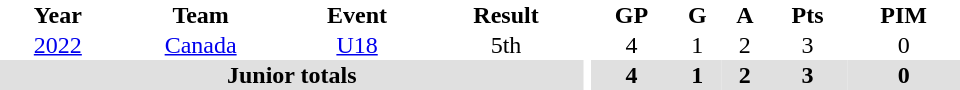<table border="0" cellpadding="1" cellspacing="0" id="Table3" style="text-align:center; width:40em">
<tr>
<th>Year</th>
<th>Team</th>
<th>Event</th>
<th>Result</th>
<th rowspan="99" bgcolor="#ffffff"></th>
<th>GP</th>
<th>G</th>
<th>A</th>
<th>Pts</th>
<th>PIM</th>
</tr>
<tr>
<td><a href='#'>2022</a></td>
<td><a href='#'>Canada</a></td>
<td><a href='#'>U18</a></td>
<td>5th</td>
<td>4</td>
<td>1</td>
<td>2</td>
<td>3</td>
<td>0</td>
</tr>
<tr bgcolor="#e0e0e0">
<th colspan="4">Junior totals</th>
<th>4</th>
<th>1</th>
<th>2</th>
<th>3</th>
<th>0</th>
</tr>
</table>
